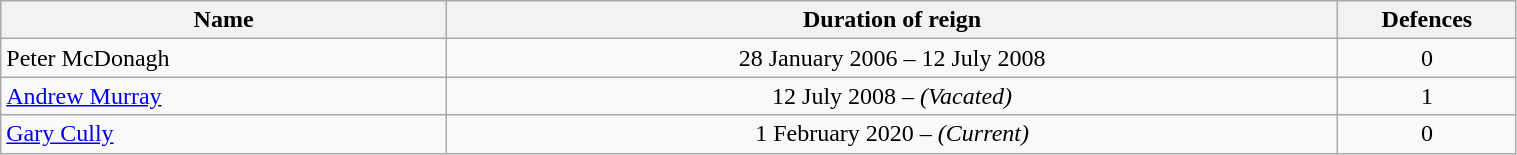<table class="wikitable" width=80%>
<tr>
<th width=25%>Name</th>
<th width=50%>Duration of reign</th>
<th width=10%>Defences</th>
</tr>
<tr align=center>
<td align=left>Peter McDonagh</td>
<td>28 January 2006 – 12 July 2008</td>
<td>0</td>
</tr>
<tr align=center>
<td align=left><a href='#'>Andrew Murray</a></td>
<td>12 July 2008 – <em>(Vacated)</em></td>
<td>1</td>
</tr>
<tr align=center>
<td align=left><a href='#'>Gary Cully</a></td>
<td>1 February 2020 – <em>(Current)</em></td>
<td>0</td>
</tr>
</table>
